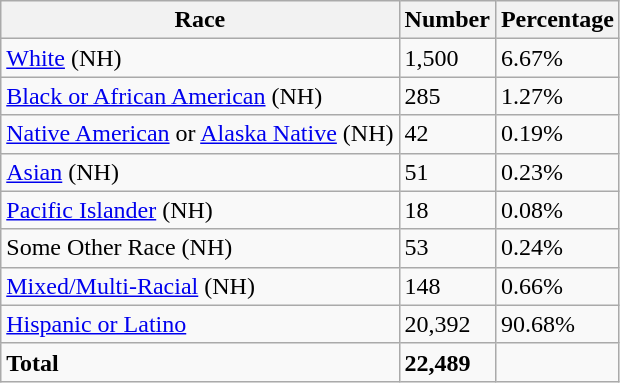<table class="wikitable">
<tr>
<th>Race</th>
<th>Number</th>
<th>Percentage</th>
</tr>
<tr>
<td><a href='#'>White</a> (NH)</td>
<td>1,500</td>
<td>6.67%</td>
</tr>
<tr>
<td><a href='#'>Black or African American</a> (NH)</td>
<td>285</td>
<td>1.27%</td>
</tr>
<tr>
<td><a href='#'>Native American</a> or <a href='#'>Alaska Native</a> (NH)</td>
<td>42</td>
<td>0.19%</td>
</tr>
<tr>
<td><a href='#'>Asian</a> (NH)</td>
<td>51</td>
<td>0.23%</td>
</tr>
<tr>
<td><a href='#'>Pacific Islander</a> (NH)</td>
<td>18</td>
<td>0.08%</td>
</tr>
<tr>
<td>Some Other Race (NH)</td>
<td>53</td>
<td>0.24%</td>
</tr>
<tr>
<td><a href='#'>Mixed/Multi-Racial</a> (NH)</td>
<td>148</td>
<td>0.66%</td>
</tr>
<tr>
<td><a href='#'>Hispanic or Latino</a></td>
<td>20,392</td>
<td>90.68%</td>
</tr>
<tr>
<td><strong>Total</strong></td>
<td><strong>22,489</strong></td>
<td></td>
</tr>
</table>
